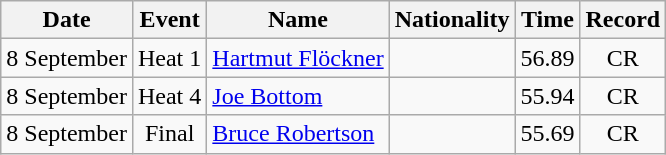<table class=wikitable style=text-align:center>
<tr>
<th>Date</th>
<th>Event</th>
<th>Name</th>
<th>Nationality</th>
<th>Time</th>
<th>Record</th>
</tr>
<tr>
<td>8 September</td>
<td>Heat 1</td>
<td align=left><a href='#'>Hartmut Flöckner</a></td>
<td align=left></td>
<td>56.89</td>
<td>CR</td>
</tr>
<tr>
<td>8 September</td>
<td>Heat 4</td>
<td align=left><a href='#'>Joe Bottom</a></td>
<td align=left></td>
<td>55.94</td>
<td>CR</td>
</tr>
<tr>
<td>8 September</td>
<td>Final</td>
<td align=left><a href='#'>Bruce Robertson</a></td>
<td align=left></td>
<td>55.69</td>
<td>CR</td>
</tr>
</table>
